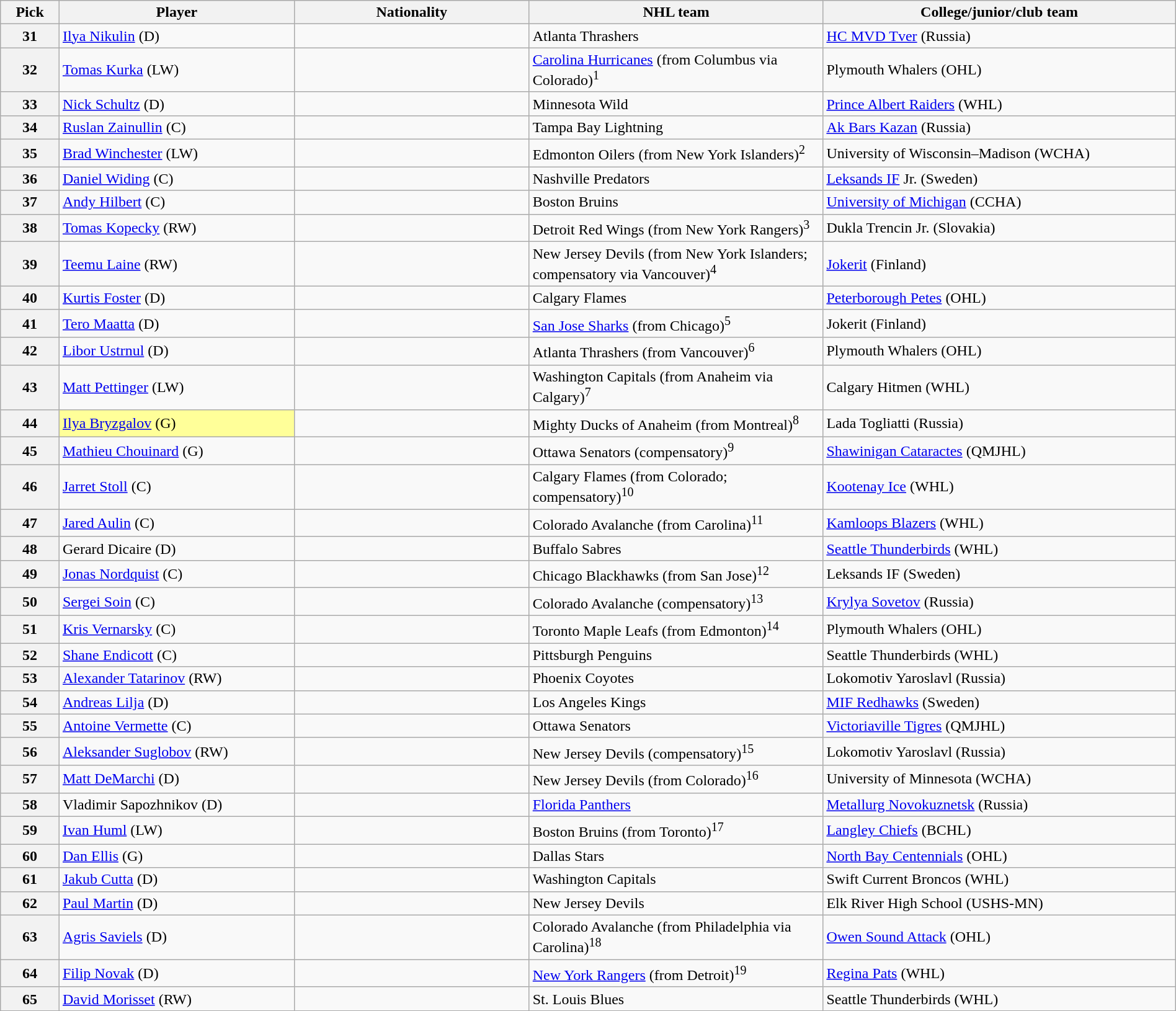<table class="wikitable" style="width: 100%">
<tr>
<th bgcolor="#DDDDFF" width="5%">Pick</th>
<th bgcolor="#DDDDFF" width="20%">Player</th>
<th bgcolor="#DDDDFF" width="20%">Nationality</th>
<th bgcolor="#DDDDFF" width="25%">NHL team</th>
<th bgcolor="#DDDDFF" width="30%">College/junior/club team</th>
</tr>
<tr>
<th>31</th>
<td><a href='#'>Ilya Nikulin</a> (D)</td>
<td></td>
<td>Atlanta Thrashers</td>
<td><a href='#'>HC MVD Tver</a> (Russia)</td>
</tr>
<tr>
<th>32</th>
<td><a href='#'>Tomas Kurka</a> (LW)</td>
<td></td>
<td><a href='#'>Carolina Hurricanes</a> (from Columbus via Colorado)<sup>1</sup></td>
<td>Plymouth Whalers (OHL)</td>
</tr>
<tr>
<th>33</th>
<td><a href='#'>Nick Schultz</a> (D)</td>
<td></td>
<td>Minnesota Wild</td>
<td><a href='#'>Prince Albert Raiders</a> (WHL)</td>
</tr>
<tr>
<th>34</th>
<td><a href='#'>Ruslan Zainullin</a> (C)</td>
<td></td>
<td>Tampa Bay Lightning</td>
<td><a href='#'>Ak Bars Kazan</a> (Russia)</td>
</tr>
<tr>
<th>35</th>
<td><a href='#'>Brad Winchester</a> (LW)</td>
<td></td>
<td>Edmonton Oilers (from New York Islanders)<sup>2</sup></td>
<td>University of Wisconsin–Madison (WCHA)</td>
</tr>
<tr>
<th>36</th>
<td><a href='#'>Daniel Widing</a> (C)</td>
<td></td>
<td>Nashville Predators</td>
<td><a href='#'>Leksands IF</a> Jr. (Sweden)</td>
</tr>
<tr>
<th>37</th>
<td><a href='#'>Andy Hilbert</a> (C)</td>
<td></td>
<td>Boston Bruins</td>
<td><a href='#'>University of Michigan</a> (CCHA)</td>
</tr>
<tr>
<th>38</th>
<td><a href='#'>Tomas Kopecky</a> (RW)</td>
<td></td>
<td>Detroit Red Wings (from New York Rangers)<sup>3</sup></td>
<td>Dukla Trencin Jr. (Slovakia)</td>
</tr>
<tr>
<th>39</th>
<td><a href='#'>Teemu Laine</a> (RW)</td>
<td></td>
<td>New Jersey Devils (from New York Islanders; compensatory via Vancouver)<sup>4</sup></td>
<td><a href='#'>Jokerit</a> (Finland)</td>
</tr>
<tr>
<th>40</th>
<td><a href='#'>Kurtis Foster</a> (D)</td>
<td></td>
<td>Calgary Flames</td>
<td><a href='#'>Peterborough Petes</a> (OHL)</td>
</tr>
<tr>
<th>41</th>
<td><a href='#'>Tero Maatta</a> (D)</td>
<td></td>
<td><a href='#'>San Jose Sharks</a> (from Chicago)<sup>5</sup></td>
<td>Jokerit (Finland)</td>
</tr>
<tr>
<th>42</th>
<td><a href='#'>Libor Ustrnul</a> (D)</td>
<td></td>
<td>Atlanta Thrashers (from Vancouver)<sup>6</sup></td>
<td>Plymouth Whalers (OHL)</td>
</tr>
<tr>
<th>43</th>
<td><a href='#'>Matt Pettinger</a> (LW)</td>
<td></td>
<td>Washington Capitals (from Anaheim via Calgary)<sup>7</sup></td>
<td>Calgary Hitmen (WHL)</td>
</tr>
<tr>
<th>44</th>
<td bgcolor="#FFFF99"><a href='#'>Ilya Bryzgalov</a> (G)</td>
<td></td>
<td>Mighty Ducks of Anaheim (from Montreal)<sup>8</sup></td>
<td>Lada Togliatti (Russia)</td>
</tr>
<tr>
<th>45</th>
<td><a href='#'>Mathieu Chouinard</a> (G)</td>
<td></td>
<td>Ottawa Senators (compensatory)<sup>9</sup></td>
<td><a href='#'>Shawinigan Cataractes</a> (QMJHL)</td>
</tr>
<tr>
<th>46</th>
<td><a href='#'>Jarret Stoll</a> (C)</td>
<td></td>
<td>Calgary Flames (from Colorado; compensatory)<sup>10</sup></td>
<td><a href='#'>Kootenay Ice</a> (WHL)</td>
</tr>
<tr>
<th>47</th>
<td><a href='#'>Jared Aulin</a> (C)</td>
<td></td>
<td>Colorado Avalanche (from Carolina)<sup>11</sup></td>
<td><a href='#'>Kamloops Blazers</a> (WHL)</td>
</tr>
<tr>
<th>48</th>
<td>Gerard Dicaire (D)</td>
<td></td>
<td>Buffalo Sabres</td>
<td><a href='#'>Seattle Thunderbirds</a> (WHL)</td>
</tr>
<tr>
<th>49</th>
<td><a href='#'>Jonas Nordquist</a> (C)</td>
<td></td>
<td>Chicago Blackhawks (from San Jose)<sup>12</sup></td>
<td>Leksands IF (Sweden)</td>
</tr>
<tr>
<th>50</th>
<td><a href='#'>Sergei Soin</a> (C)</td>
<td></td>
<td>Colorado Avalanche (compensatory)<sup>13</sup></td>
<td><a href='#'>Krylya Sovetov</a> (Russia)</td>
</tr>
<tr>
<th>51</th>
<td><a href='#'>Kris Vernarsky</a> (C)</td>
<td></td>
<td>Toronto Maple Leafs (from Edmonton)<sup>14</sup></td>
<td>Plymouth Whalers (OHL)</td>
</tr>
<tr>
<th>52</th>
<td><a href='#'>Shane Endicott</a> (C)</td>
<td></td>
<td>Pittsburgh Penguins</td>
<td>Seattle Thunderbirds (WHL)</td>
</tr>
<tr>
<th>53</th>
<td><a href='#'>Alexander Tatarinov</a> (RW)</td>
<td></td>
<td>Phoenix Coyotes</td>
<td>Lokomotiv Yaroslavl (Russia)</td>
</tr>
<tr>
<th>54</th>
<td><a href='#'>Andreas Lilja</a> (D)</td>
<td></td>
<td>Los Angeles Kings</td>
<td><a href='#'>MIF Redhawks</a> (Sweden)</td>
</tr>
<tr>
<th>55</th>
<td><a href='#'>Antoine Vermette</a> (C)</td>
<td></td>
<td>Ottawa Senators</td>
<td><a href='#'>Victoriaville Tigres</a> (QMJHL)</td>
</tr>
<tr>
<th>56</th>
<td><a href='#'>Aleksander Suglobov</a> (RW)</td>
<td></td>
<td>New Jersey Devils (compensatory)<sup>15</sup></td>
<td>Lokomotiv Yaroslavl (Russia)</td>
</tr>
<tr>
<th>57</th>
<td><a href='#'>Matt DeMarchi</a> (D)</td>
<td></td>
<td>New Jersey Devils (from Colorado)<sup>16</sup></td>
<td>University of Minnesota (WCHA)</td>
</tr>
<tr>
<th>58</th>
<td>Vladimir Sapozhnikov (D)</td>
<td></td>
<td><a href='#'>Florida Panthers</a></td>
<td><a href='#'>Metallurg Novokuznetsk</a> (Russia)</td>
</tr>
<tr>
<th>59</th>
<td><a href='#'>Ivan Huml</a> (LW)</td>
<td></td>
<td>Boston Bruins (from Toronto)<sup>17</sup></td>
<td><a href='#'>Langley Chiefs</a> (BCHL)</td>
</tr>
<tr>
<th>60</th>
<td><a href='#'>Dan Ellis</a> (G)</td>
<td></td>
<td>Dallas Stars</td>
<td><a href='#'>North Bay Centennials</a> (OHL)</td>
</tr>
<tr>
<th>61</th>
<td><a href='#'>Jakub Cutta</a> (D)</td>
<td></td>
<td>Washington Capitals</td>
<td>Swift Current Broncos (WHL)</td>
</tr>
<tr>
<th>62</th>
<td><a href='#'>Paul Martin</a> (D)</td>
<td></td>
<td>New Jersey Devils</td>
<td>Elk River High School (USHS-MN)</td>
</tr>
<tr>
<th>63</th>
<td><a href='#'>Agris Saviels</a> (D)</td>
<td></td>
<td>Colorado Avalanche (from Philadelphia via Carolina)<sup>18</sup></td>
<td><a href='#'>Owen Sound Attack</a> (OHL)</td>
</tr>
<tr>
<th>64</th>
<td><a href='#'>Filip Novak</a> (D)</td>
<td></td>
<td><a href='#'>New York Rangers</a> (from Detroit)<sup>19</sup></td>
<td><a href='#'>Regina Pats</a> (WHL)</td>
</tr>
<tr>
<th>65</th>
<td><a href='#'>David Morisset</a> (RW)</td>
<td></td>
<td>St. Louis Blues</td>
<td>Seattle Thunderbirds (WHL)</td>
</tr>
</table>
